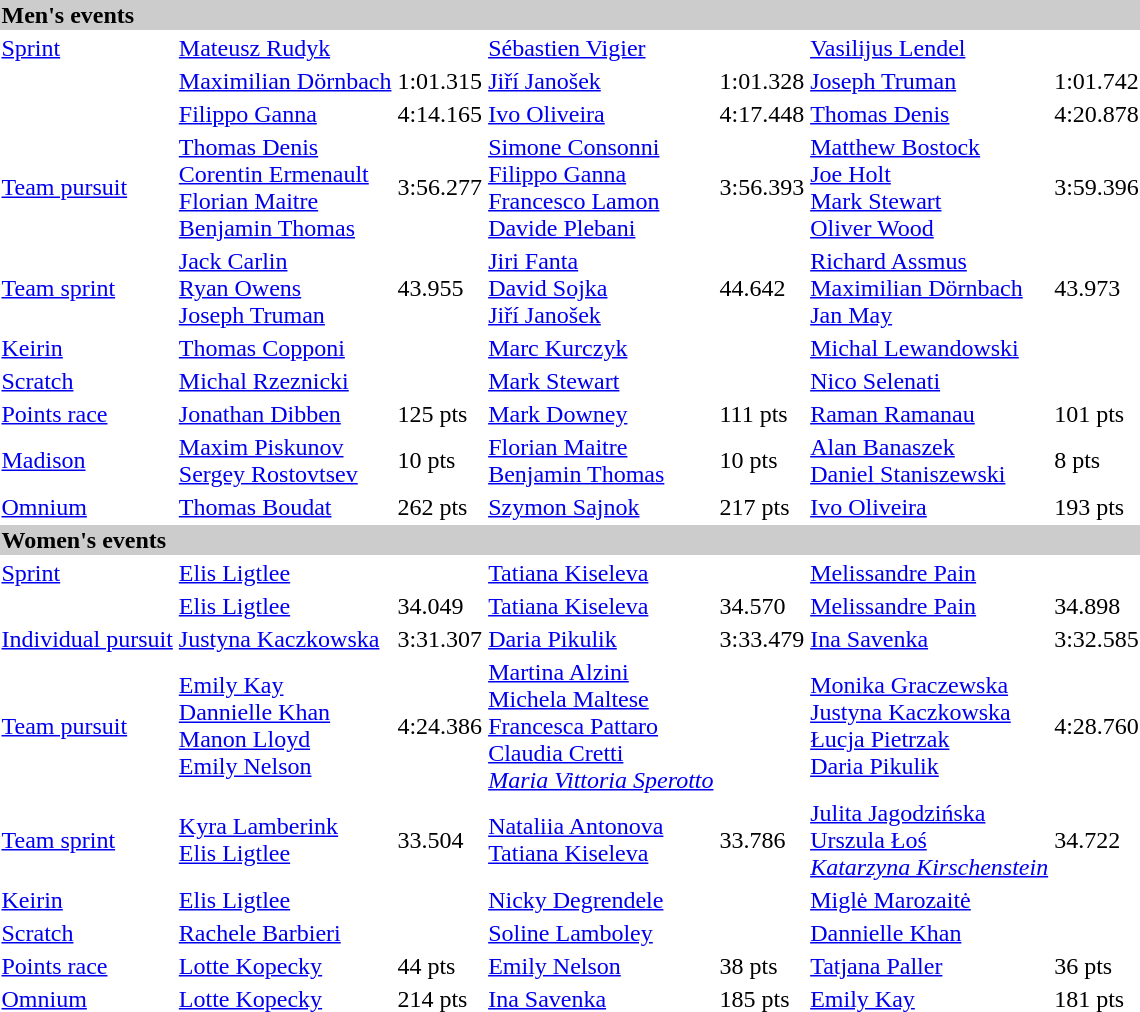<table>
<tr bgcolor="#cccccc">
<td colspan=7><strong>Men's events</strong></td>
</tr>
<tr>
<td><a href='#'>Sprint</a></td>
<td><a href='#'>Mateusz Rudyk</a><br><small></small></td>
<td></td>
<td><a href='#'>Sébastien Vigier</a><br><small></small></td>
<td></td>
<td><a href='#'>Vasilijus Lendel</a><br><small></small></td>
<td></td>
</tr>
<tr>
<td></td>
<td><a href='#'>Maximilian Dörnbach</a><br><small></small></td>
<td>1:01.315</td>
<td><a href='#'>Jiří Janošek</a><br><small></small></td>
<td>1:01.328</td>
<td><a href='#'>Joseph Truman</a><br><small></small></td>
<td>1:01.742</td>
</tr>
<tr>
<td></td>
<td><a href='#'>Filippo Ganna</a><br><small></small></td>
<td>4:14.165</td>
<td><a href='#'>Ivo Oliveira</a><br><small></small></td>
<td>4:17.448</td>
<td><a href='#'>Thomas Denis</a><br><small></small></td>
<td>4:20.878</td>
</tr>
<tr>
<td><a href='#'>Team pursuit</a></td>
<td><a href='#'>Thomas Denis</a><br><a href='#'>Corentin Ermenault</a><br><a href='#'>Florian Maitre</a><br><a href='#'>Benjamin Thomas</a><br><small></small></td>
<td>3:56.277</td>
<td><a href='#'>Simone Consonni</a><br><a href='#'>Filippo Ganna</a><br><a href='#'>Francesco Lamon</a><br><a href='#'>Davide Plebani</a><br><small></small></td>
<td>3:56.393</td>
<td><a href='#'>Matthew Bostock</a><br><a href='#'>Joe Holt</a><br><a href='#'>Mark Stewart</a><br><a href='#'>Oliver Wood</a><br><small></small></td>
<td>3:59.396</td>
</tr>
<tr>
<td><a href='#'>Team sprint</a></td>
<td><a href='#'>Jack Carlin</a><br><a href='#'>Ryan Owens</a><br><a href='#'>Joseph Truman</a><br><small></small></td>
<td>43.955</td>
<td><a href='#'>Jiri Fanta</a><br><a href='#'>David Sojka</a><br><a href='#'>Jiří Janošek</a><br><small></small></td>
<td>44.642</td>
<td><a href='#'>Richard Assmus</a><br><a href='#'>Maximilian Dörnbach</a><br><a href='#'>Jan May</a><br><small></small></td>
<td>43.973</td>
</tr>
<tr>
<td><a href='#'>Keirin</a></td>
<td><a href='#'>Thomas Copponi</a><br><small></small></td>
<td></td>
<td><a href='#'>Marc Kurczyk</a> <br><small></small></td>
<td></td>
<td><a href='#'>Michal Lewandowski</a><br><small></small></td>
<td></td>
</tr>
<tr>
<td><a href='#'>Scratch</a></td>
<td><a href='#'>Michal Rzeznicki</a><br><small></small></td>
<td></td>
<td><a href='#'>Mark Stewart</a><br><small></small></td>
<td></td>
<td><a href='#'>Nico Selenati</a><br><small></small></td>
<td></td>
</tr>
<tr>
<td><a href='#'>Points race</a></td>
<td><a href='#'>Jonathan Dibben</a><br><small></small></td>
<td>125 pts</td>
<td><a href='#'>Mark Downey</a><br><small></small></td>
<td>111 pts</td>
<td><a href='#'>Raman Ramanau</a><br><small></small></td>
<td>101 pts</td>
</tr>
<tr>
<td><a href='#'>Madison</a></td>
<td><a href='#'>Maxim Piskunov</a><br><a href='#'>Sergey Rostovtsev</a><br><small></small></td>
<td>10 pts</td>
<td><a href='#'>Florian Maitre</a><br><a href='#'>Benjamin Thomas</a><br><small></small></td>
<td>10 pts</td>
<td><a href='#'>Alan Banaszek</a><br><a href='#'>Daniel Staniszewski</a><br><small></small></td>
<td>8 pts</td>
</tr>
<tr>
<td><a href='#'>Omnium</a></td>
<td><a href='#'>Thomas Boudat</a><br><small></small></td>
<td>262 pts</td>
<td><a href='#'>Szymon Sajnok</a><br><small></small></td>
<td>217 pts</td>
<td><a href='#'>Ivo Oliveira</a><br><small></small></td>
<td>193 pts</td>
</tr>
<tr style="background:#ccc;">
<td colspan=7><strong>Women's events</strong></td>
</tr>
<tr>
<td><a href='#'>Sprint</a></td>
<td><a href='#'>Elis Ligtlee</a><br><small></small></td>
<td></td>
<td><a href='#'>Tatiana Kiseleva</a><br><small></small></td>
<td></td>
<td><a href='#'>Melissandre Pain</a><br><small></small></td>
<td></td>
</tr>
<tr>
<td></td>
<td><a href='#'>Elis Ligtlee</a><br><small></small></td>
<td>34.049</td>
<td><a href='#'>Tatiana Kiseleva</a><br><small></small></td>
<td>34.570</td>
<td><a href='#'>Melissandre Pain</a><br><small></small></td>
<td>34.898</td>
</tr>
<tr>
<td><a href='#'>Individual pursuit</a></td>
<td><a href='#'>Justyna Kaczkowska</a><br><small></small></td>
<td>3:31.307</td>
<td><a href='#'>Daria Pikulik</a><br><small></small></td>
<td>3:33.479</td>
<td><a href='#'>Ina Savenka</a><br><small></small></td>
<td>3:32.585</td>
</tr>
<tr>
<td><a href='#'>Team pursuit</a></td>
<td><a href='#'>Emily Kay</a><br><a href='#'>Dannielle Khan</a><br><a href='#'>Manon Lloyd</a><br><a href='#'>Emily Nelson</a><br><small></small></td>
<td>4:24.386</td>
<td><a href='#'>Martina Alzini</a><br><a href='#'>Michela Maltese</a><br><a href='#'>Francesca Pattaro</a><br><a href='#'>Claudia Cretti</a><br><em><a href='#'>Maria Vittoria Sperotto</a></em><br><small></small></td>
<td></td>
<td><a href='#'>Monika Graczewska</a><br><a href='#'>Justyna Kaczkowska</a><br><a href='#'>Łucja Pietrzak</a><br><a href='#'>Daria Pikulik</a><br><small></small></td>
<td>4:28.760</td>
</tr>
<tr>
<td><a href='#'>Team sprint</a></td>
<td><a href='#'>Kyra Lamberink</a><br><a href='#'>Elis Ligtlee</a><br><small></small></td>
<td>33.504</td>
<td><a href='#'>Nataliia Antonova</a><br><a href='#'>Tatiana Kiseleva</a><br><small></small></td>
<td>33.786</td>
<td><a href='#'>Julita Jagodzińska</a><br><a href='#'>Urszula Łoś</a><br><em><a href='#'>Katarzyna Kirschenstein</a></em><br><small></small></td>
<td>34.722</td>
</tr>
<tr>
<td><a href='#'>Keirin</a></td>
<td><a href='#'>Elis Ligtlee</a><br><small></small></td>
<td></td>
<td><a href='#'>Nicky Degrendele</a><br><small></small></td>
<td></td>
<td><a href='#'>Miglė Marozaitė</a><br><small></small></td>
<td></td>
</tr>
<tr>
<td><a href='#'>Scratch</a></td>
<td><a href='#'>Rachele Barbieri</a><br><small></small></td>
<td></td>
<td><a href='#'>Soline Lamboley</a><br><small></small></td>
<td></td>
<td><a href='#'>Dannielle Khan</a><br><small></small></td>
<td></td>
</tr>
<tr>
<td><a href='#'>Points race</a></td>
<td><a href='#'>Lotte Kopecky</a><br><small></small></td>
<td>44 pts</td>
<td><a href='#'>Emily Nelson</a><br><small></small></td>
<td>38 pts</td>
<td><a href='#'>Tatjana Paller</a><br><small></small></td>
<td>36 pts</td>
</tr>
<tr>
<td><a href='#'>Omnium</a></td>
<td><a href='#'>Lotte Kopecky</a><br><small></small></td>
<td>214 pts</td>
<td><a href='#'>Ina Savenka</a><br><small></small></td>
<td>185 pts</td>
<td><a href='#'>Emily Kay</a><br><small></small></td>
<td>181 pts</td>
</tr>
</table>
